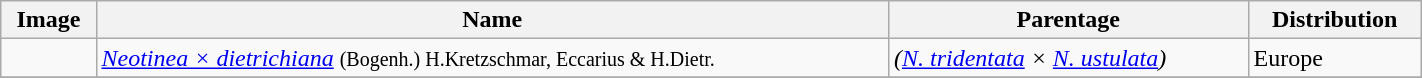<table class="wikitable" style="text-align: left; width: 75%;">
<tr>
<th>Image</th>
<th>Name</th>
<th>Parentage</th>
<th>Distribution</th>
</tr>
<tr>
<td></td>
<td><em><a href='#'>Neotinea × dietrichiana</a></em> <small>(Bogenh.) H.Kretzschmar, Eccarius & H.Dietr.</small></td>
<td><em>(<a href='#'>N. tridentata</a> × <a href='#'>N. ustulata</a>)</em></td>
<td>Europe</td>
</tr>
<tr>
</tr>
</table>
